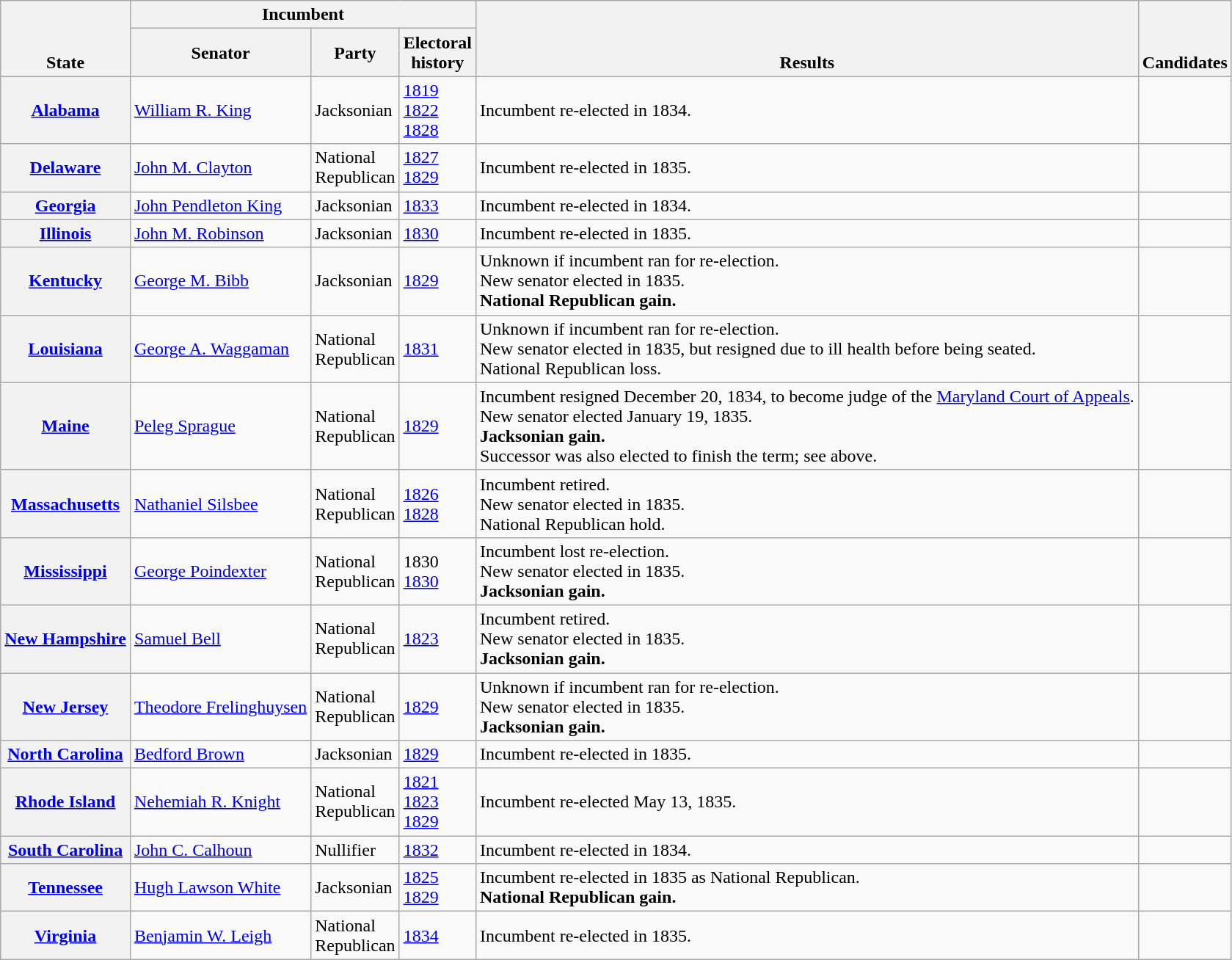<table class=wikitable>
<tr valign=bottom>
<th rowspan=2>State</th>
<th colspan=3>Incumbent</th>
<th rowspan=2>Results</th>
<th rowspan=2>Candidates</th>
</tr>
<tr>
<th>Senator</th>
<th>Party</th>
<th>Electoral<br>history</th>
</tr>
<tr>
<th><a href='#'>Alabama</a></th>
<td><a href='#'>William R. King</a></td>
<td>Jacksonian</td>
<td><a href='#'>1819</a><br><a href='#'>1822</a><br><a href='#'>1828</a></td>
<td>Incumbent re-elected in 1834.</td>
<td nowrap></td>
</tr>
<tr>
<th><a href='#'>Delaware</a></th>
<td><a href='#'>John M. Clayton</a></td>
<td>National<br>Republican</td>
<td><a href='#'>1827 </a><br><a href='#'>1829</a></td>
<td>Incumbent re-elected in 1835.</td>
<td nowrap></td>
</tr>
<tr>
<th><a href='#'>Georgia</a></th>
<td><a href='#'>John Pendleton King</a></td>
<td>Jacksonian</td>
<td><a href='#'>1833 </a></td>
<td>Incumbent re-elected in 1834.</td>
<td nowrap></td>
</tr>
<tr>
<th><a href='#'>Illinois</a></th>
<td><a href='#'>John M. Robinson</a></td>
<td>Jacksonian</td>
<td><a href='#'>1830 </a></td>
<td>Incumbent re-elected in 1835.</td>
<td nowrap></td>
</tr>
<tr>
<th><a href='#'>Kentucky</a></th>
<td><a href='#'>George M. Bibb</a></td>
<td>Jacksonian</td>
<td><a href='#'>1829</a></td>
<td>Unknown if incumbent ran for re-election.<br>New senator elected in 1835.<br><strong>National Republican gain.</strong></td>
<td nowrap></td>
</tr>
<tr>
<th><a href='#'>Louisiana</a></th>
<td><a href='#'>George A. Waggaman</a></td>
<td>National<br>Republican</td>
<td><a href='#'>1831 </a></td>
<td>Unknown if incumbent ran for re-election.<br>New senator elected in 1835, but resigned due to ill health before being seated.<br>National Republican loss.</td>
<td nowrap></td>
</tr>
<tr>
<th><a href='#'>Maine</a></th>
<td><a href='#'>Peleg Sprague</a></td>
<td>National<br>Republican</td>
<td><a href='#'>1829</a></td>
<td>Incumbent resigned December 20, 1834, to become judge of the <a href='#'>Maryland Court of Appeals</a>.<br>New senator elected January 19, 1835.<br><strong>Jacksonian gain.</strong><br>Successor was also  elected to finish the term; see above.</td>
<td nowrap></td>
</tr>
<tr>
<th><a href='#'>Massachusetts</a></th>
<td><a href='#'>Nathaniel Silsbee</a></td>
<td>National<br>Republican</td>
<td><a href='#'>1826 </a><br><a href='#'>1828</a></td>
<td>Incumbent retired.<br>New senator elected in 1835.<br>National Republican hold.</td>
<td nowrap></td>
</tr>
<tr>
<th><a href='#'>Mississippi</a></th>
<td><a href='#'>George Poindexter</a></td>
<td>National<br>Republican</td>
<td>1830 <br><a href='#'>1830 </a></td>
<td>Incumbent lost re-election.<br>New senator elected in 1835.<br><strong>Jacksonian gain.</strong></td>
<td nowrap></td>
</tr>
<tr>
<th><a href='#'>New Hampshire</a></th>
<td><a href='#'>Samuel Bell</a></td>
<td>National<br>Republican</td>
<td><a href='#'>1823</a></td>
<td>Incumbent retired.<br>New senator elected in 1835.<br><strong>Jacksonian gain.</strong></td>
<td nowrap></td>
</tr>
<tr>
<th><a href='#'>New Jersey</a></th>
<td><a href='#'>Theodore Frelinghuysen</a></td>
<td>National<br>Republican</td>
<td><a href='#'>1829</a></td>
<td>Unknown if incumbent ran for re-election.<br>New senator elected in 1835.<br><strong>Jacksonian gain.</strong></td>
<td nowrap></td>
</tr>
<tr>
<th><a href='#'>North Carolina</a></th>
<td><a href='#'>Bedford Brown</a></td>
<td>Jacksonian</td>
<td><a href='#'>1829 </a></td>
<td>Incumbent re-elected in 1835.</td>
<td nowrap></td>
</tr>
<tr>
<th><a href='#'>Rhode Island</a></th>
<td><a href='#'>Nehemiah R. Knight</a></td>
<td>National<br>Republican</td>
<td><a href='#'>1821 </a><br><a href='#'>1823</a><br><a href='#'>1829</a></td>
<td>Incumbent re-elected May 13, 1835.</td>
<td nowrap></td>
</tr>
<tr>
<th><a href='#'>South Carolina</a></th>
<td><a href='#'>John C. Calhoun</a></td>
<td>Nullifier</td>
<td><a href='#'>1832 </a></td>
<td>Incumbent re-elected in 1834.</td>
<td nowrap></td>
</tr>
<tr>
<th><a href='#'>Tennessee</a></th>
<td><a href='#'>Hugh Lawson White</a></td>
<td>Jacksonian</td>
<td><a href='#'>1825 </a><br><a href='#'>1829</a></td>
<td>Incumbent re-elected in 1835 as National Republican.<br><strong>National Republican gain.</strong></td>
<td nowrap></td>
</tr>
<tr>
<th><a href='#'>Virginia</a></th>
<td><a href='#'>Benjamin W. Leigh</a></td>
<td>National<br>Republican</td>
<td><a href='#'>1834 </a></td>
<td>Incumbent re-elected in 1835.</td>
<td nowrap></td>
</tr>
</table>
